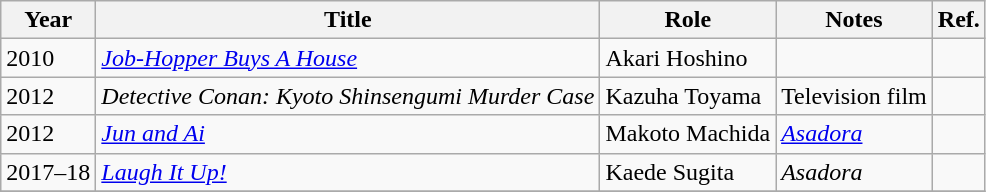<table class="wikitable">
<tr>
<th>Year</th>
<th>Title</th>
<th>Role</th>
<th>Notes</th>
<th>Ref.</th>
</tr>
<tr>
<td>2010</td>
<td><em><a href='#'>Job-Hopper Buys A House</a></em></td>
<td>Akari Hoshino</td>
<td></td>
<td></td>
</tr>
<tr>
<td>2012</td>
<td><em>Detective Conan: Kyoto Shinsengumi Murder Case</em></td>
<td>Kazuha Toyama</td>
<td>Television film</td>
<td></td>
</tr>
<tr>
<td>2012</td>
<td><em><a href='#'>Jun and Ai</a></em></td>
<td>Makoto Machida</td>
<td><em><a href='#'>Asadora</a></em></td>
<td></td>
</tr>
<tr>
<td>2017–18</td>
<td><em><a href='#'>Laugh It Up!</a></em></td>
<td>Kaede Sugita</td>
<td><em>Asadora</em></td>
<td></td>
</tr>
<tr>
</tr>
</table>
